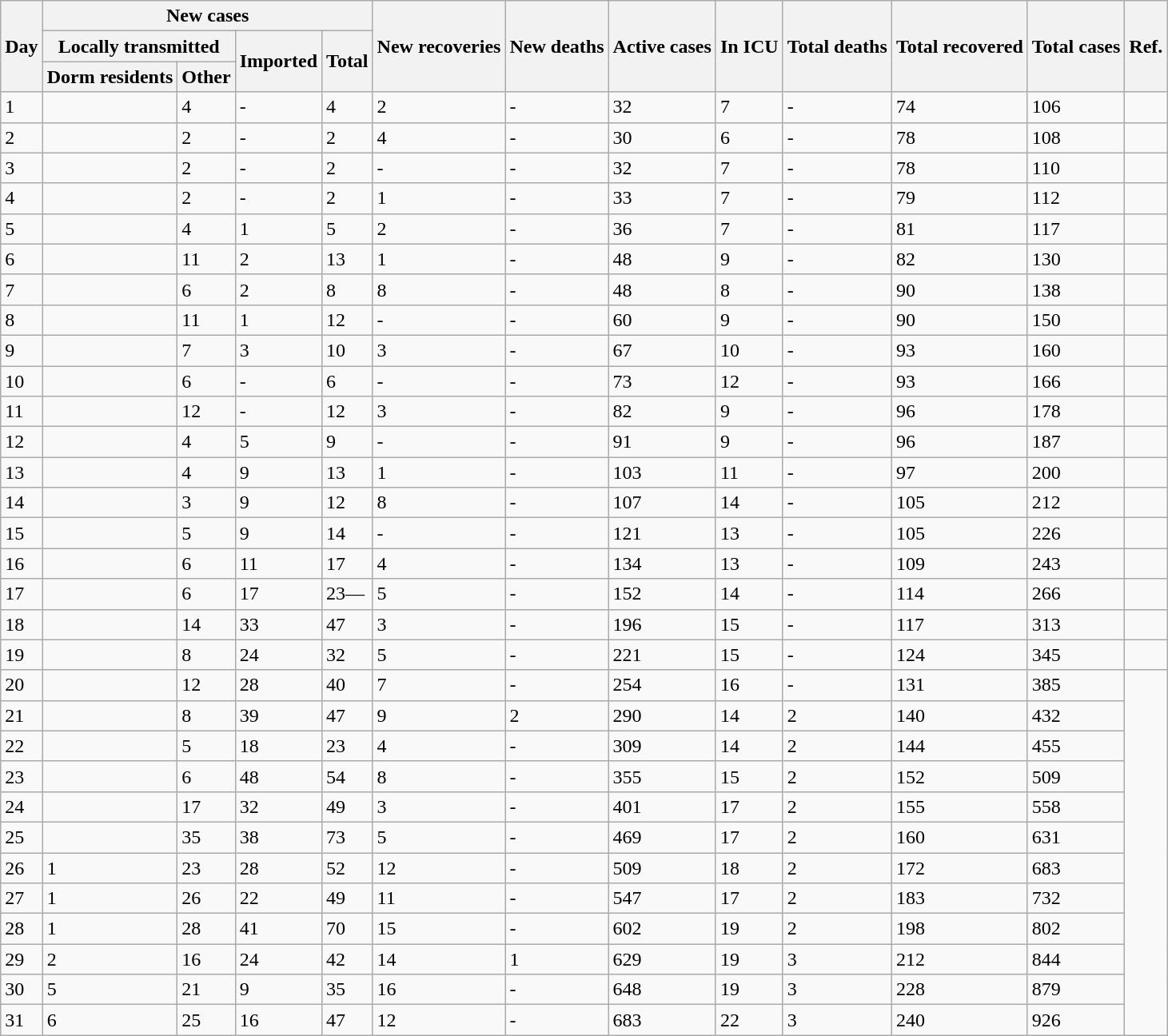<table class="wikitable">
<tr>
<th rowspan="3">Day</th>
<th colspan="4">New cases</th>
<th rowspan="3">New recoveries</th>
<th rowspan="3">New deaths</th>
<th rowspan="3">Active cases</th>
<th rowspan="3">In ICU</th>
<th rowspan="3">Total deaths</th>
<th rowspan="3">Total recovered</th>
<th rowspan="3">Total cases</th>
<th rowspan="3">Ref.</th>
</tr>
<tr>
<th colspan="2">Locally transmitted</th>
<th rowspan="2">Imported</th>
<th rowspan="2">Total</th>
</tr>
<tr>
<th>Dorm residents</th>
<th>Other</th>
</tr>
<tr>
<td>1</td>
<td></td>
<td>4</td>
<td>-</td>
<td>4</td>
<td>2</td>
<td>-</td>
<td>32</td>
<td>7</td>
<td>-</td>
<td>74</td>
<td>106</td>
<td></td>
</tr>
<tr>
<td>2</td>
<td></td>
<td>2</td>
<td>-</td>
<td>2</td>
<td>4</td>
<td>-</td>
<td>30</td>
<td>6</td>
<td>-</td>
<td>78</td>
<td>108</td>
<td></td>
</tr>
<tr>
<td>3</td>
<td></td>
<td>2</td>
<td>-</td>
<td>2</td>
<td>-</td>
<td>-</td>
<td>32</td>
<td>7</td>
<td>-</td>
<td>78</td>
<td>110</td>
<td></td>
</tr>
<tr>
<td>4</td>
<td></td>
<td>2</td>
<td>-</td>
<td>2</td>
<td>1</td>
<td>-</td>
<td>33</td>
<td>7</td>
<td>-</td>
<td>79</td>
<td>112</td>
<td></td>
</tr>
<tr>
<td>5</td>
<td></td>
<td>4</td>
<td>1</td>
<td>5</td>
<td>2</td>
<td>-</td>
<td>36</td>
<td>7</td>
<td>-</td>
<td>81</td>
<td>117</td>
<td></td>
</tr>
<tr>
<td>6</td>
<td></td>
<td>11</td>
<td>2</td>
<td>13</td>
<td>1</td>
<td>-</td>
<td>48</td>
<td>9</td>
<td>-</td>
<td>82</td>
<td>130</td>
<td></td>
</tr>
<tr>
<td>7</td>
<td></td>
<td>6</td>
<td>2</td>
<td>8</td>
<td>8</td>
<td>-</td>
<td>48</td>
<td>8</td>
<td>-</td>
<td>90</td>
<td>138</td>
<td></td>
</tr>
<tr>
<td>8</td>
<td></td>
<td>11</td>
<td>1</td>
<td>12</td>
<td>-</td>
<td>-</td>
<td>60</td>
<td>9</td>
<td>-</td>
<td>90</td>
<td>150</td>
<td></td>
</tr>
<tr>
<td>9</td>
<td></td>
<td>7</td>
<td>3</td>
<td>10</td>
<td>3</td>
<td>-</td>
<td>67</td>
<td>10</td>
<td>-</td>
<td>93</td>
<td>160</td>
<td></td>
</tr>
<tr>
<td>10</td>
<td></td>
<td>6</td>
<td>-</td>
<td>6</td>
<td>-</td>
<td>-</td>
<td>73</td>
<td>12</td>
<td>-</td>
<td>93</td>
<td>166</td>
<td></td>
</tr>
<tr>
<td>11</td>
<td></td>
<td>12</td>
<td>-</td>
<td>12</td>
<td>3</td>
<td>-</td>
<td>82</td>
<td>9</td>
<td>-</td>
<td>96</td>
<td>178</td>
<td></td>
</tr>
<tr>
<td>12</td>
<td></td>
<td>4</td>
<td>5</td>
<td>9</td>
<td>-</td>
<td>-</td>
<td>91</td>
<td>9</td>
<td>-</td>
<td>96</td>
<td>187</td>
<td></td>
</tr>
<tr>
<td>13</td>
<td></td>
<td>4</td>
<td>9</td>
<td>13</td>
<td>1</td>
<td>-</td>
<td>103</td>
<td>11</td>
<td>-</td>
<td>97</td>
<td>200</td>
<td></td>
</tr>
<tr>
<td>14</td>
<td></td>
<td>3</td>
<td>9</td>
<td>12</td>
<td>8</td>
<td>-</td>
<td>107</td>
<td>14</td>
<td>-</td>
<td>105</td>
<td>212</td>
<td></td>
</tr>
<tr>
<td>15</td>
<td></td>
<td>5</td>
<td>9</td>
<td>14</td>
<td>-</td>
<td>-</td>
<td>121</td>
<td>13</td>
<td>-</td>
<td>105</td>
<td>226</td>
<td></td>
</tr>
<tr>
<td>16</td>
<td></td>
<td>6</td>
<td>11</td>
<td>17</td>
<td>4</td>
<td>-</td>
<td>134</td>
<td>13</td>
<td>-</td>
<td>109</td>
<td>243</td>
<td></td>
</tr>
<tr>
<td>17</td>
<td></td>
<td>6</td>
<td>17</td>
<td>23—</td>
<td>5</td>
<td>-</td>
<td>152</td>
<td>14</td>
<td>-</td>
<td>114</td>
<td>266</td>
<td></td>
</tr>
<tr>
<td>18</td>
<td></td>
<td>14</td>
<td>33</td>
<td>47</td>
<td>3</td>
<td>-</td>
<td>196</td>
<td>15</td>
<td>-</td>
<td>117</td>
<td>313</td>
<td></td>
</tr>
<tr>
<td>19</td>
<td></td>
<td>8</td>
<td>24</td>
<td>32</td>
<td>5</td>
<td>-</td>
<td>221</td>
<td>15</td>
<td>-</td>
<td>124</td>
<td>345</td>
<td></td>
</tr>
<tr>
<td>20</td>
<td></td>
<td>12</td>
<td>28</td>
<td>40</td>
<td>7</td>
<td>-</td>
<td>254</td>
<td>16</td>
<td>-</td>
<td>131</td>
<td>385</td>
<td rowspan="12"></td>
</tr>
<tr>
<td>21</td>
<td></td>
<td>8</td>
<td>39</td>
<td>47</td>
<td>9</td>
<td>2</td>
<td>290</td>
<td>14</td>
<td>2</td>
<td>140</td>
<td>432</td>
</tr>
<tr>
<td>22</td>
<td></td>
<td>5</td>
<td>18</td>
<td>23</td>
<td>4</td>
<td>-</td>
<td>309</td>
<td>14</td>
<td>2</td>
<td>144</td>
<td>455</td>
</tr>
<tr>
<td>23</td>
<td></td>
<td>6</td>
<td>48</td>
<td>54</td>
<td>8</td>
<td>-</td>
<td>355</td>
<td>15</td>
<td>2</td>
<td>152</td>
<td>509</td>
</tr>
<tr>
<td>24</td>
<td></td>
<td>17</td>
<td>32</td>
<td>49</td>
<td>3</td>
<td>-</td>
<td>401</td>
<td>17</td>
<td>2</td>
<td>155</td>
<td>558</td>
</tr>
<tr>
<td>25</td>
<td></td>
<td>35</td>
<td>38</td>
<td>73</td>
<td>5</td>
<td>-</td>
<td>469</td>
<td>17</td>
<td>2</td>
<td>160</td>
<td>631</td>
</tr>
<tr>
<td>26</td>
<td>1</td>
<td>23</td>
<td>28</td>
<td>52</td>
<td>12</td>
<td>-</td>
<td>509</td>
<td>18</td>
<td>2</td>
<td>172</td>
<td>683</td>
</tr>
<tr>
<td>27</td>
<td>1</td>
<td>26</td>
<td>22</td>
<td>49</td>
<td>11</td>
<td>-</td>
<td>547</td>
<td>17</td>
<td>2</td>
<td>183</td>
<td>732</td>
</tr>
<tr>
<td>28</td>
<td>1</td>
<td>28</td>
<td>41</td>
<td>70</td>
<td>15</td>
<td>-</td>
<td>602</td>
<td>19</td>
<td>2</td>
<td>198</td>
<td>802</td>
</tr>
<tr>
<td>29</td>
<td>2</td>
<td>16</td>
<td>24</td>
<td>42</td>
<td>14</td>
<td>1</td>
<td>629</td>
<td>19</td>
<td>3</td>
<td>212</td>
<td>844</td>
</tr>
<tr>
<td>30</td>
<td>5</td>
<td>21</td>
<td>9</td>
<td>35</td>
<td>16</td>
<td>-</td>
<td>648</td>
<td>19</td>
<td>3</td>
<td>228</td>
<td>879</td>
</tr>
<tr>
<td>31</td>
<td>6</td>
<td>25</td>
<td>16</td>
<td>47</td>
<td>12</td>
<td>-</td>
<td>683</td>
<td>22</td>
<td>3</td>
<td>240</td>
<td>926</td>
</tr>
</table>
